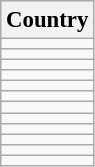<table class="wikitable" style="font-size:95%;">
<tr>
<th>Country</th>
</tr>
<tr>
<td></td>
</tr>
<tr>
<td></td>
</tr>
<tr>
<td></td>
</tr>
<tr>
<td></td>
</tr>
<tr>
<td></td>
</tr>
<tr>
<td></td>
</tr>
<tr>
<td></td>
</tr>
<tr>
<td></td>
</tr>
<tr>
<td></td>
</tr>
<tr>
<td></td>
</tr>
<tr>
<td></td>
</tr>
<tr>
<td></td>
</tr>
</table>
